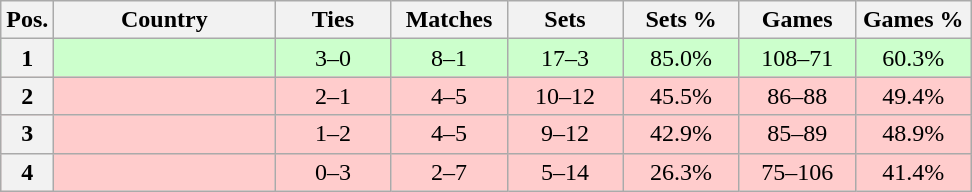<table class="wikitable nowrap" style=text-align:center>
<tr>
<th>Pos.</th>
<th width=140>Country</th>
<th width=70>Ties</th>
<th width=70>Matches</th>
<th width=70>Sets</th>
<th width=70>Sets %</th>
<th width=70>Games</th>
<th width=70>Games %</th>
</tr>
<tr style="background: #CCFFCC;">
<th>1</th>
<td align=left></td>
<td>3–0</td>
<td>8–1</td>
<td>17–3</td>
<td>85.0%</td>
<td>108–71</td>
<td>60.3%</td>
</tr>
<tr style="background: #FFCCCC;">
<th>2</th>
<td align=left></td>
<td>2–1</td>
<td>4–5</td>
<td>10–12</td>
<td>45.5%</td>
<td>86–88</td>
<td>49.4%</td>
</tr>
<tr style="background: #FFCCCC;">
<th>3</th>
<td align=left></td>
<td>1–2</td>
<td>4–5</td>
<td>9–12</td>
<td>42.9%</td>
<td>85–89</td>
<td>48.9%</td>
</tr>
<tr style="background: #FFCCCC;">
<th>4</th>
<td align=left></td>
<td>0–3</td>
<td>2–7</td>
<td>5–14</td>
<td>26.3%</td>
<td>75–106</td>
<td>41.4%</td>
</tr>
</table>
